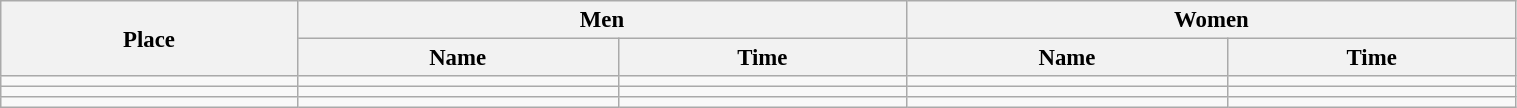<table class=wikitable style="font-size:95%" width="80%">
<tr>
<th rowspan="2">Place</th>
<th colspan="2">Men</th>
<th colspan="2">Women</th>
</tr>
<tr>
<th>Name</th>
<th>Time</th>
<th>Name</th>
<th>Time</th>
</tr>
<tr>
<td align="center"></td>
<td></td>
<td></td>
<td></td>
<td></td>
</tr>
<tr>
<td align="center"></td>
<td></td>
<td></td>
<td></td>
<td></td>
</tr>
<tr>
<td align="center"></td>
<td></td>
<td></td>
<td></td>
<td></td>
</tr>
</table>
